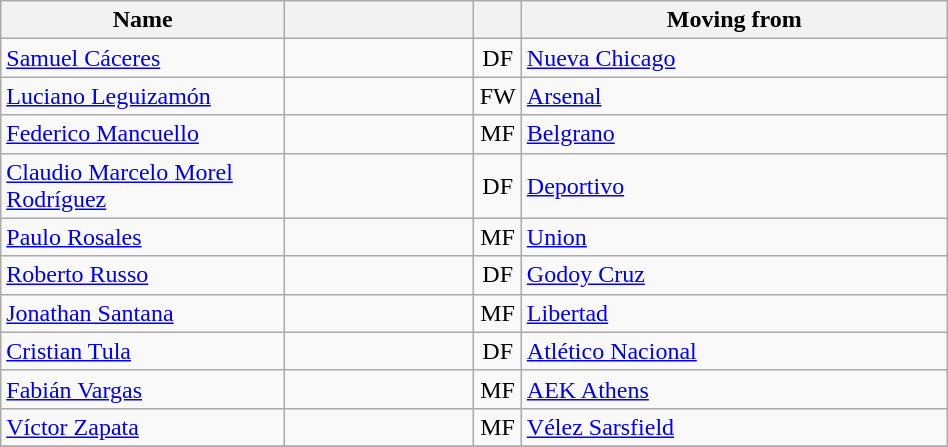<table class="wikitable" style="text-align: center; width:50%">
<tr>
<th width=30% align="center">Name</th>
<th width=20% align="center"></th>
<th width=5% align="center"></th>
<th width=50% align="center">Moving from</th>
</tr>
<tr>
<td align=left><a href='#'>Samuel Cáceres</a></td>
<td></td>
<td>DF</td>
<td align=left> <a href='#'>Nueva Chicago</a></td>
</tr>
<tr>
<td align=left><a href='#'>Luciano Leguizamón</a></td>
<td></td>
<td>FW</td>
<td align=left> <a href='#'>Arsenal</a></td>
</tr>
<tr>
<td align=left><a href='#'>Federico Mancuello</a></td>
<td></td>
<td>MF</td>
<td align=left> <a href='#'>Belgrano</a></td>
</tr>
<tr>
<td align=left><a href='#'>Claudio Marcelo Morel Rodríguez</a></td>
<td></td>
<td>DF</td>
<td align=left> <a href='#'>Deportivo</a></td>
</tr>
<tr>
<td align=left><a href='#'>Paulo Rosales</a></td>
<td></td>
<td>MF</td>
<td align=left> <a href='#'>Union</a></td>
</tr>
<tr>
<td align=left><a href='#'>Roberto Russo</a></td>
<td></td>
<td>DF</td>
<td align=left> <a href='#'>Godoy Cruz</a></td>
</tr>
<tr>
<td align=left><a href='#'>Jonathan Santana</a></td>
<td></td>
<td>MF</td>
<td align=left> <a href='#'>Libertad</a></td>
</tr>
<tr>
<td align=left><a href='#'>Cristian Tula</a></td>
<td></td>
<td>DF</td>
<td align=left> <a href='#'>Atlético Nacional</a></td>
</tr>
<tr>
<td align=left><a href='#'>Fabián Vargas</a></td>
<td></td>
<td>MF</td>
<td align=left> <a href='#'>AEK Athens</a></td>
</tr>
<tr>
<td align=left><a href='#'>Víctor Zapata</a></td>
<td></td>
<td>MF</td>
<td align=left> <a href='#'>Vélez Sarsfield</a></td>
</tr>
<tr>
</tr>
</table>
